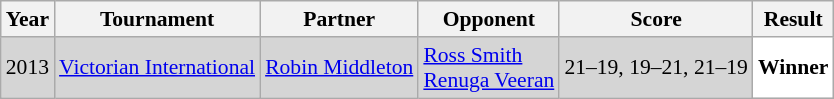<table class="sortable wikitable" style="font-size: 90%;">
<tr>
<th>Year</th>
<th>Tournament</th>
<th>Partner</th>
<th>Opponent</th>
<th>Score</th>
<th>Result</th>
</tr>
<tr style="background:#D5D5D5">
<td align="center">2013</td>
<td align="left"><a href='#'>Victorian International</a></td>
<td align="left"> <a href='#'>Robin Middleton</a></td>
<td align="left"> <a href='#'>Ross Smith</a><br> <a href='#'>Renuga Veeran</a></td>
<td align="left">21–19, 19–21, 21–19</td>
<td style="text-align:left; background:white"> <strong>Winner</strong></td>
</tr>
</table>
